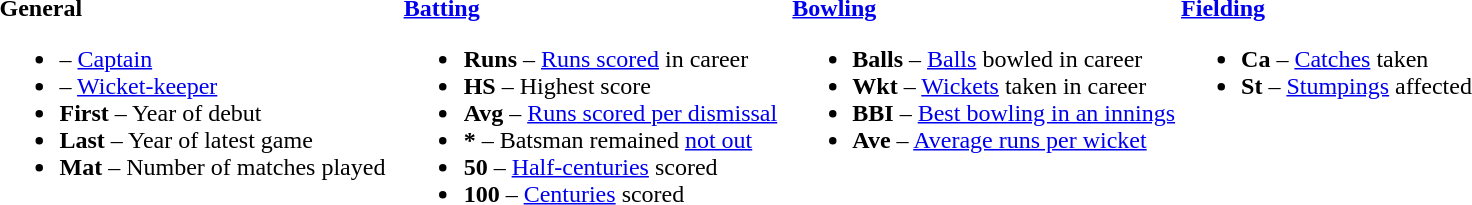<table>
<tr>
<td valign="top" style="width:26%"><br><strong>General</strong><ul><li> – <a href='#'>Captain</a></li><li> – <a href='#'>Wicket-keeper</a></li><li><strong>First</strong> – Year of debut</li><li><strong>Last</strong> – Year of latest game</li><li><strong>Mat</strong> – Number of matches played</li></ul></td>
<td valign="top" style="width:25%"><br><strong><a href='#'>Batting</a></strong><ul><li><strong>Runs</strong> – <a href='#'>Runs scored</a> in career</li><li><strong>HS</strong> – Highest score</li><li><strong>Avg</strong> – <a href='#'>Runs scored per dismissal</a></li><li><strong>*</strong> – Batsman remained <a href='#'>not out</a></li><li><strong>50</strong> – <a href='#'>Half-centuries</a> scored</li><li><strong>100</strong> – <a href='#'>Centuries</a> scored</li></ul></td>
<td valign="top" style="width:25%"><br><strong><a href='#'>Bowling</a></strong><ul><li><strong>Balls</strong> – <a href='#'>Balls</a> bowled in career</li><li><strong>Wkt</strong> – <a href='#'>Wickets</a> taken in career</li><li><strong>BBI</strong> – <a href='#'>Best bowling in an innings</a></li><li><strong>Ave</strong> – <a href='#'>Average runs per wicket</a></li></ul></td>
<td valign="top" style="width:24%"><br><strong><a href='#'>Fielding</a></strong><ul><li><strong>Ca</strong> – <a href='#'>Catches</a> taken</li><li><strong>St</strong> – <a href='#'>Stumpings</a> affected</li></ul></td>
</tr>
</table>
